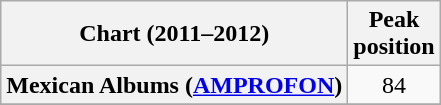<table class="wikitable sortable plainrowheaders" style="text-align:center">
<tr>
<th scope="col">Chart (2011–2012)</th>
<th scope="col">Peak<br>position</th>
</tr>
<tr>
<th scope="row">Mexican Albums (<a href='#'>AMPROFON</a>)</th>
<td>84</td>
</tr>
<tr>
</tr>
<tr>
</tr>
<tr>
</tr>
</table>
